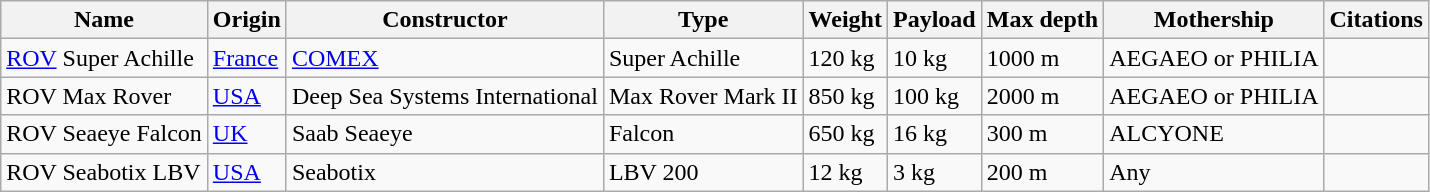<table class="wikitable">
<tr>
<th>Name</th>
<th>Origin</th>
<th>Constructor</th>
<th>Type</th>
<th>Weight</th>
<th>Payload</th>
<th>Max depth</th>
<th>Mothership</th>
<th>Citations</th>
</tr>
<tr>
<td><a href='#'>ROV</a> Super Achille</td>
<td><a href='#'>France</a></td>
<td><a href='#'>COMEX</a></td>
<td>Super Achille</td>
<td>120 kg</td>
<td>10 kg</td>
<td>1000 m</td>
<td>AEGAEO or PHILIA</td>
<td></td>
</tr>
<tr>
<td>ROV Max Rover</td>
<td><a href='#'>USA</a></td>
<td>Deep Sea Systems International</td>
<td>Max Rover Mark II</td>
<td>850 kg</td>
<td>100 kg</td>
<td>2000 m</td>
<td>AEGAEO or PHILIA</td>
<td></td>
</tr>
<tr>
<td>ROV Seaeye Falcon</td>
<td><a href='#'>UK</a></td>
<td>Saab Seaeye</td>
<td>Falcon</td>
<td>650 kg</td>
<td>16 kg</td>
<td>300 m</td>
<td>ALCYONE</td>
<td></td>
</tr>
<tr>
<td>ROV Seabotix LBV</td>
<td><a href='#'>USA</a></td>
<td>Seabotix</td>
<td>LBV 200</td>
<td>12 kg</td>
<td>3 kg</td>
<td>200 m</td>
<td>Any</td>
<td></td>
</tr>
</table>
